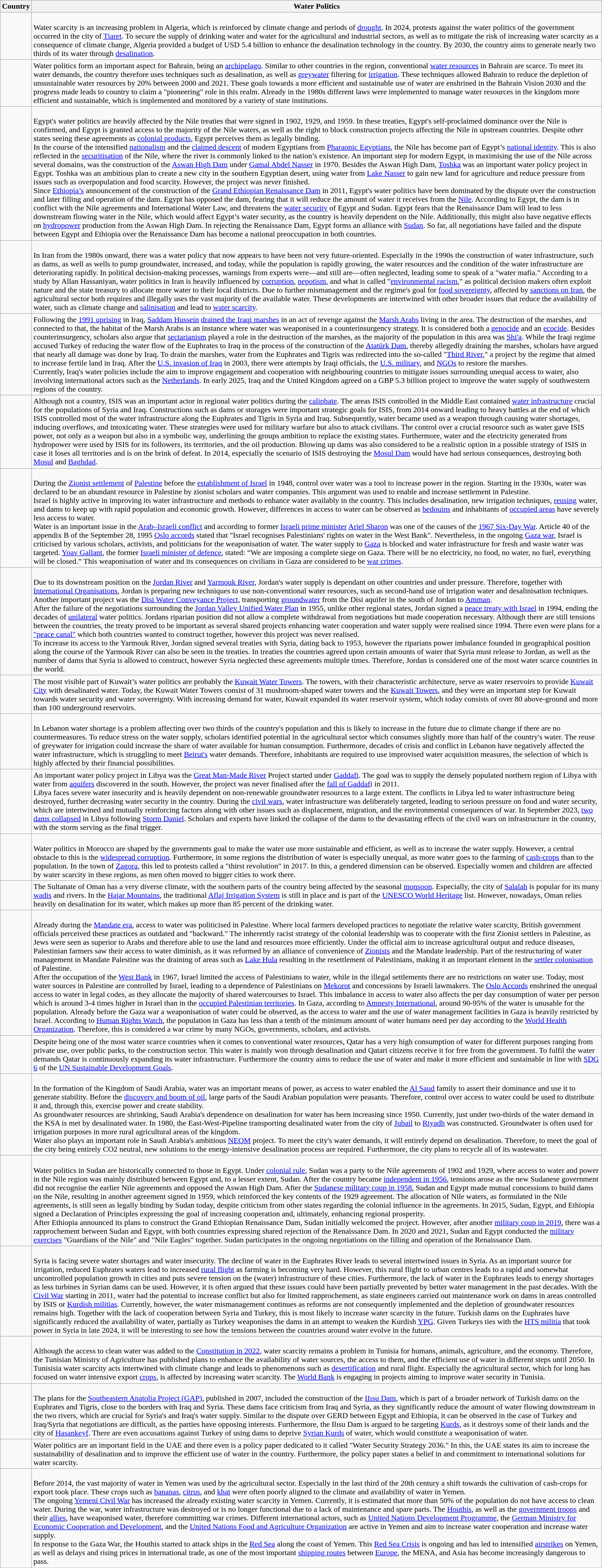<table class="wikitable sortable">
<tr>
<th>Country</th>
<th>Water Politics</th>
</tr>
<tr>
<td></td>
<td><br>Water scarcity is an increasing problem in Algeria, which is reinforced by climate change and periods of <a href='#'>drought</a>. In 2024, protests  against the water politics of the government occurred in the city of <a href='#'>Tiaret</a>. To secure the supply of drinking water and water for the agricultural and industrial sectors, as well as to mitigate the risk of increasing water scarcity as a consequence of climate change, Algeria provided a budget of USD 5.4 billion to enhance the desalination technology in the country. By 2030, the country aims to generate nearly two thirds of its water through <a href='#'>desalination</a>.</td>
</tr>
<tr>
<td></td>
<td>Water politics form an important aspect for Bahrain, being an <a href='#'>archipelago</a>. Similar to other countries in the region, conventional <a href='#'>water resources</a> in Bahrain are scarce. To meet its water demands, the country therefore uses techniques such as desalination, as well as <a href='#'>greywater</a> filtering for <a href='#'>irrigation</a>. These techniques allowed Bahrain to reduce the depletion of unsustainable water resources by 20% between 2000 and 2021. These goals towards a more efficient and sustainable use of water are enshrined in the Bahrain Vision 2030 and the progress made leads to country to claim a "pioneering" role in this realm. Already in the 1980s different laws were implemented to manage water resources in the kingdom more efficient and sustainable, which is implemented and monitored by a variety of state institutions.</td>
</tr>
<tr>
<td></td>
<td><br>Egypt's water politics are heavily affected by the Nile treaties that were signed in 1902, 1929, and 1959. In these treaties, Egypt's self-proclaimed dominance over the Nile is confirmed, and Egypt is granted access to the majority of the Nile waters, as well as the right to block construction projects affecting the Nile in upstream countries. Despite other states seeing these agreements as <a href='#'>colonial products</a>, Egypt perceives them as legally binding.<br>In the course of the intensified <a href='#'>nationalism</a> and the <a href='#'>claimed descent</a> of modern Egyptians from <a href='#'>Pharaonic Egyptians</a>, the Nile has become part of Egypt’s <a href='#'>national identity</a>. This is also reflected in the <a href='#'>securitisation</a> of the Nile, where the river is commonly linked to the nation’s existence. An important step for modern Egypt, in maximising the use of the Nile across several domains, was the construction of the <a href='#'>Aswan High Dam</a> under <a href='#'>Gamal Abdel Nasser</a> in 1970. Besides the Aswan High Dam, <a href='#'>Toshka</a> was an important water policy project in Egypt. Toshka was an ambitious plan to create a new city in the southern Egyptian desert, using water from <a href='#'>Lake Nasser</a> to gain new land for agriculture and reduce pressure from issues such as overpopulation and food scarcity. However, the project was never finished.<br>Since <a href='#'>Ethiopia’s</a> announcement of the construction of the <a href='#'>Grand Ethiopian Renaissance Dam</a> in 2011, Egypt's water politics have been dominated by the dispute over the construction and later filling and operation of the dam. Egypt has opposed the dam, fearing that it will reduce the amount of water it receives from the <a href='#'>Nile</a>. According to Egypt, the dam is in conflict with the Nile agreements and International Water Law, and threatens the <a href='#'>water security</a> of Egypt and Sudan. Egypt fears that the Renaissance Dam will lead to less downstream flowing water in the Nile, which would affect Egypt’s water security, as the country is heavily dependent on the Nile. Additionally, this might also have negative effects on <a href='#'>hydropower</a> production from the Aswan High Dam. In rejecting the Renaissance Dam, Egypt forms an alliance with <a href='#'>Sudan</a>. So far, all negotiations have failed and the dispute between Egypt and Ethiopia over the Renaissance Dam has become a national preoccupation in both countries.</td>
</tr>
<tr>
<td></td>
<td><br>In Iran from the 1980s onward, there was a water policy that now appears to have been not very future-oriented. Especially in the 1990s the construction of water infrastructure, such as dams, as well as wells to pump groundwater, increased, and today, while the population is rapidly growing, the water resources and the condition of the water infrastructure are deteriorating rapidly. In political decision-making processes, warnings from experts were—and still are—often neglected, leading some to speak of a "water mafia." According to a study by Allan Hassaniyan, water politics in Iran is heavily influenced by <a href='#'>corruption</a>, <a href='#'>nepotism</a>, and what is called "<a href='#'>environmental racism</a>," as political decision makers often exploit nature and the state treasury to allocate more water to their local districts. Due to further mismanagement and the regime's goal for <a href='#'>food sovereignty</a>, affected by <a href='#'>sanctions on Iran</a>, the agricultural sector both requires and illegally uses the vast majority of the available water. These developments are intertwined with other broader issues that reduce the availability of water, such as climate change and <a href='#'>salinisation</a> and lead to <a href='#'>water scarcity</a>.</td>
</tr>
<tr>
<td></td>
<td>Following the <a href='#'>1991 uprising</a> in Iraq, <a href='#'>Saddam Hussein</a> <a href='#'>drained the Iraqi marshes</a> in an act of revenge against the <a href='#'>Marsh Arabs</a> living in the area. The destruction of the marshes, and connected to that, the habitat of the Marsh Arabs is an instance where water was weaponised in a counterinsurgency strategy. It is considered both a <a href='#'>genocide</a> and an <a href='#'>ecocide</a>. Besides counterinsurgency, scholars also argue that <a href='#'>sectarianism</a> played a role in the destruction of the marshes, as the majority of the population in this area was <a href='#'>Shi'a</a>. While the Iraqi regime accused Turkey of reducing the water flow of the Euphrates to Iraq in the process of the construction of the <a href='#'>Atatürk Dam</a>, thereby allegedly draining the marshes, scholars have argued that nearly all damage was done by Iraq. To drain the marshes, water from the Euphrates and Tigris was redirected into the so-called "<a href='#'>Third River</a>," a project by the regime that aimed to increase fertile land in Iraq. After the <a href='#'>U.S. invasion of Iraq</a> in 2003, there were attempts by Iraqi officials, the <a href='#'>U.S. military</a>, and <a href='#'>NGOs</a> to restore the marshes.<br>Currently, Iraq's water policies include the aim to improve engagement and cooperation with neighbouring countries to mitigate issues surrounding unequal access to water, also involving international actors such as the <a href='#'>Netherlands</a>. In early 2025, Iraq and the United Kingdom agreed on a GBP 5.3 billion project to improve the water supply of southwestern regions of the country.</td>
</tr>
<tr>
<td></td>
<td>Although not a country, ISIS was an important actor in regional water politics during the <a href='#'>caliphate</a>. The areas ISIS controlled in the Middle East contained <a href='#'>water infrastructure</a> crucial for the populations of Syria and Iraq. Constructions such as dams or storages were important strategic goals for ISIS, from 2014 onward leading to heavy battles at the end of which ISIS controlled most of the water infrastructure along the Euphrates and Tigris in Syria and Iraq. Subsequently, water became used as a weapon through causing water shortages, inducing overflows, and intoxicating water. These strategies were used for military warfare but also to attack civilians. The control over a crucial resource such as water gave ISIS power, not only as a weapon but also in a symbolic way, underlining the groups ambition to replace the existing states. Furthermore, water and the electricity generated from hydropower were used by ISIS for its followers, its territories, and the oil production. Blowing up dams was also considered to be a realistic option in a possible strategy of ISIS in case it loses all territories and is on the brink of defeat. In 2014, especially the scenario of ISIS destroying the <a href='#'>Mosul Dam</a> would have had serious consequences, destroying both <a href='#'>Mosul</a> and <a href='#'>Baghdad</a>.</td>
</tr>
<tr>
<td></td>
<td><br>During the <a href='#'>Zionist settlement</a> of <a href='#'>Palestine</a> before the <a href='#'>establishment of Israel</a> in 1948, control over water was a tool to increase power in the region. Starting in the 1930s, water was declared to be an abundant resource in Palestine by zionist scholars and water companies. This argument was used to enable and increase settlement in Palestine.<br>Israel is highly active in improving its water infrastructure and methods to enhance water availably in the country. This includes desalination, new irrigation techniques, <a href='#'>reusing</a> water, and dams to keep up with rapid population and economic growth. However, differences in access to water can be observed as <a href='#'>bedouins</a> and inhabitants of <a href='#'>occupied areas</a> have severely less access to water.<br>Water is an important issue in the <a href='#'>Arab–Israeli conflict</a> and according to former <a href='#'>Israeli prime minister</a> <a href='#'>Ariel Sharon</a> was one of the causes of the <a href='#'>1967 Six-Day War</a>. Article 40 of the appendix B of the September 28, 1995 <a href='#'>Oslo accords</a> stated that "Israel recognises Palestinians' rights on water in the West Bank". Nevertheless, in the ongoing <a href='#'>Gaza war</a>, Israel is criticised by various scholars, activists, and politicians for the weaponisation of water. The water supply to <a href='#'>Gaza</a> is blocked and water infrastructure for fresh and waste water was targeted. <a href='#'>Yoav Gallant</a>, the former <a href='#'>Israeli minister of defence</a>, stated: “We are imposing a complete siege on Gaza. There will be no electricity, no food, no water, no fuel, everything will be closed.” This weaponisation of water and its consequences on civilians in Gaza are considered to be <a href='#'>war crimes</a>.</td>
</tr>
<tr>
<td></td>
<td><br>Due to its downstream position on the <a href='#'>Jordan River</a> and <a href='#'>Yarmouk River</a>, Jordan's water supply is dependant on other countries and under pressure. Therefore, together with <a href='#'>International Organisations</a>, Jordan is preparing new techniques to use non-conventional water resources, such as second-hand use of irrigation water and desalinisation techniques. Another important project was the <a href='#'>Disi Water Conveyance Project</a>, transporting <a href='#'>groundwater</a> from the Disi aquifer in the south of Jordan to <a href='#'>Amman</a>.<br>After the failure of the negotiations surrounding the <a href='#'>Jordan Valley Unified Water Plan</a> in 1955, unlike other regional states, Jordan signed a <a href='#'>peace treaty with Israel</a> in 1994, ending the decades of <a href='#'>unilateral</a> water politics. Jordans riparian position did not allow a complete withdrawal from negotiations but made cooperation necessary. Although there are still tensions between the countries, the treaty proved to be important as several shared projects enhancing water cooperation and water supply were realised since 1994. There even were plans for a <a href='#'>"peace canal"</a> which both countries wanted to construct together, however this project was never realised.<br>To increase its access to the Yarmouk River, Jordan signed several treaties with Syria, dating back to 1953, however the riparians power imbalance founded in geographical position along the course of the Yarmouk River can also be seen in the treaties. In treaties the countries agreed upon certain amounts of water that Syria must release to Jordan, as well as the number of dams that Syria is allowed to construct, however Syria neglected these agreements multiple times. Therefore, Jordan is considered one of the most water scarce countries in the world.</td>
</tr>
<tr>
<td></td>
<td>The most visible part of Kuwait’s water politics are probably the <a href='#'>Kuwait Water Towers</a>. The towers, with their characteristic architecture, serve as water reservoirs to provide <a href='#'>Kuwait City</a> with desalinated water. Today, the Kuwait Water Towers consist of 31 mushroom-shaped water towers and the <a href='#'>Kuwait Towers</a>, and they were an important step for Kuwait towards water security and water sovereignty. With increasing demand for water, Kuwait expanded its water reservoir system, which today consists of over 80 above-ground and more than 100 underground reservoirs.</td>
</tr>
<tr>
<td></td>
<td><br>In Lebanon water shortage is a problem affecting over two thirds of the country's population and this is likely to increase in the future due to climate change if there are no countermeasures. To reduce stress on the water supply, scholars identified potential in the agricultural sector which consumes slightly more than half of the country's water. The reuse of greywater for irrigation could increase the share of water available for human consumption. Furthermore, decades of crisis and conflict in Lebanon have negatively affected the water infrastructure, which is struggling to meet <a href='#'>Beirut's</a> water demands. Therefore, inhabitants are required to use improvised water acquisition measures, the selection of which is highly affected by their financial possibilities.</td>
</tr>
<tr>
<td></td>
<td>An important water policy project in Libya was the <a href='#'>Great Man-Made River</a> Project started under <a href='#'>Gaddafi</a>. The goal was to supply the densely populated northern region of Libya with water from <a href='#'>aquifers</a> discovered in the south. However, the project was never finalised after the <a href='#'>fall of Gaddaf</a>i in 2011.<br>Libya faces severe water insecurity and is heavily dependent on non-renewable groundwater resources to a large extent. The conflicts in Libya led to water infrastructure being destroyed, further decreasing water security in the country. During the <a href='#'>civil wars</a>, water infrastructure was deliberately targeted, leading to serious pressure on food and water security, which are intertwined and mutually reinforcing factors along with other issues such as displacement, migration, and the environmental consequences of war. In September 2023, <a href='#'>two dams collapsed</a> in Libya following <a href='#'>Storm Daniel</a>. Scholars and experts have linked the collapse of the dams to the devastating effects of the civil wars on infrastructure in the country, with the storm serving as the final trigger.</td>
</tr>
<tr>
<td></td>
<td><br>Water politics in Morocco are shaped by the governments goal to make the water use more sustainable and efficient, as well as to increase the water supply. However, a central obstacle to this is the <a href='#'>widespread corruption</a>. Furthermore, in some regions the distribution of water is especially unequal, as more water goes to the farming of <a href='#'>cash-crops</a> than to the population. In the town of <a href='#'>Zagora</a>, this led to protests called a "thirst revolution" in 2017. In this, a gendered dimension can be observed. Especially women and children are affected by water scarcity in these regions, as men often moved to bigger cities to work there.</td>
</tr>
<tr>
<td></td>
<td>The Sultanate of Oman has a very diverse climate, with the southern parts of the country being affected by the seasonal <a href='#'>monsoon</a>. Especially, the city of <a href='#'>Salalah</a> is popular for its many <a href='#'>wadis</a> and rivers. In the <a href='#'>Hajar Mountains</a>, the traditional <a href='#'>Aflaj Irrigation System</a> is still in place and is part of the <a href='#'>UNESCO World Heritage</a> list. However, nowadays, Oman relies heavily on desalination for its water, which makes up more than 85 percent of the drinking water.</td>
</tr>
<tr>
<td></td>
<td><br>Already during the <a href='#'>Mandate era</a>, access to water was politicised in Palestine. Where local farmers developed practices to negotiate the relative water scarcity, British government officials perceived these practices as outdated and "backward." The inherently racist strategy of the colonial leadership was to cooperate with the first Zionist settlers in Palestine, as Jews were seen as superior to Arabs and therefore able to use the land and resources more efficiently. Under the official aim to increase agricultural output and reduce diseases, Palestinian farmers saw their access to water diminish, as it was reformed by an alliance of convenience of <a href='#'>Zionists</a> and the Mandate leadership. Part of the restructuring of water management in Mandate Palestine was the draining of areas such as <a href='#'>Lake Hula</a> resulting in the resettlement of Palestinians, making it an important element in the <a href='#'>settler colonisation</a> of Palestine.<br>After the occupation of the <a href='#'>West Bank</a> in 1967, Israel limited the access of Palestinians to water, while in the illegal settlements there are no restrictions on water use. Today, most water sources in Palestine are controlled by Israel, leading to a dependence of Palestinians on <a href='#'>Mekorot</a> and concessions by Israeli lawmakers. The <a href='#'>Oslo Accords</a> enshrined the unequal access to water in legal codes, as they allocate the majority of shared watercourses to Israel. This imbalance in access to water also affects the per day consumption of water per person which is around 3-4 times higher in Israel than in the <a href='#'>occupied Palestinian territories</a>. In Gaza, according to <a href='#'>Amnesty International</a>, around 90-95% of the water is unusable for the population. Already before the Gaza war a weaponisation of water could be observed, as the access to water and the use of water management facilities in Gaza is heavily restricted by Israel. According to <a href='#'>Human Rights Watch</a>, the population in Gaza has less than a tenth of the minimum amount of water humans need per day according to the <a href='#'>World Health Organization</a>. Therefore, this is considered a war crime by many NGOs, governments, scholars, and activists.</td>
</tr>
<tr>
<td></td>
<td>Despite being one of the most water scarce countries when it comes to conventional water resources, Qatar has a very high consumption of water for different purposes ranging from private use, over public parks, to the construction sector. This water is mainly won through desalination and Qatari citizens receive it for free from the government. To fulfil the water demands Qatar is continuously expanding its water infrastructure. Furthermore the country aims to reduce the use of water and make it more efficient and sustainable in line with <a href='#'>SDG 6</a> of the <a href='#'>UN Sustainable Development Goals</a>.</td>
</tr>
<tr>
<td></td>
<td><br>In the formation of the Kingdom of Saudi Arabia, water was an important means of power, as access to water enabled the <a href='#'>Al Saud</a> family to assert their dominance and use it to generate stability. Before the <a href='#'>discovery and boom of oil</a>, large parts of the Saudi Arabian population were peasants. Therefore, control over access to water could be used to distribute it and, through this, exercise power and create stability.<br>As groundwater resources are shrinking, Saudi Arabia's dependence on desalination for water has been increasing since 1950. Currently, just under two-thirds of the water demand in the KSA is met by desalinated water. In 1980, the East-West-Pipeline transporting desalinated water from the city of <a href='#'>Jubail</a> to <a href='#'>Riyadh</a> was constructed. Groundwater is often used for irrigation purposes in more rural agricultural areas of the kingdom.<br>Water also plays an important role in Saudi Arabia's ambitious <a href='#'>NEOM</a> project. To meet the city's water demands, it will entirely depend on desalination. Therefore, to meet the goal of the city being entirely CO2 neutral, new solutions to the energy-intensive desalination process are required. Furthermore, the city plans to recycle all of its wastewater.</td>
</tr>
<tr>
<td></td>
<td><br>Water politics in Sudan are historically connected to those in Egypt. Under <a href='#'>colonial rule</a>, Sudan was a party to the Nile agreements of 1902 and 1929, where access to water and power in the Nile region was mainly distributed between Egypt and, to a lesser extent, Sudan. After the country became <a href='#'>independent in 1956</a>, tensions arose as the new Sudanese government did not recognise the earlier Nile agreements and opposed the Aswan High Dam. After the <a href='#'>Sudanese military coup in 1958</a>, Sudan and Egypt made mutual concessions to build dams on the Nile, resulting in another agreement signed in 1959, which reinforced the key contents of the 1929 agreement. The allocation of Nile waters, as formulated in the Nile agreements, is still seen as legally binding by Sudan today, despite criticism from other states regarding the colonial influence in the agreements. In 2015, Sudan, Egypt, and Ethiopia signed a Declaration of Principles expressing the goal of increasing cooperation and, ultimately, enhancing regional prosperity.<br>After Ethiopia announced its plans to construct the Grand Ethiopian Renaissance Dam, Sudan initially welcomed the project. However, after another <a href='#'>military coup in 2019</a>, there was a rapprochement between Sudan and Egypt, with both countries expressing shared rejection of the Renaissance Dam. In 2020 and 2021, Sudan and Egypt conducted the <a href='#'>military exercises</a> "Guardians of the Nile" and "Nile Eagles" together. Sudan participates in the ongoing negotiations on the filling and operation of the Renaissance Dam.</td>
</tr>
<tr>
<td></td>
<td><br>Syria is facing severe water shortages and water insecurity. The decline of water in the Euphrates River leads to several intertwined issues in Syria. As an important source for irrigation, reduced Euphrates waters lead to increased <a href='#'>rural flight</a> as farming is becoming very hard. However, this rural flight to urban centres leads to a rapid and somewhat uncontrolled population growth in cities and puts severe tension on the (water) infrastructure of these cities. Furthermore, the lack of water in the Euphrates leads to energy shortages as less turbines in Syrian dams can be used. However, it is often argued that these issues could have been partially prevented by better water management in the past decades. With the <a href='#'>Civil War</a> starting in 2011, water had the potential to increase conflict but also for limited rapprochement, as state engineers carried out maintenance work on dams in areas controlled by ISIS or <a href='#'>Kurdish militias</a>. Currently, however, the water mismanagement continues as reforms are not consequently implemented and the depletion of groundwater resources remains high. Together with the lack of cooperation between Syria and Turkey, this is most likely to increase water scarcity in the future. Turkish dams on the Euphrates have significantly reduced the availability of water, partially as Turkey weaponises the dams in an attempt to weaken the Kurdish <a href='#'>YPG</a>. Given Turkeys ties with the <a href='#'>HTS militia</a> that took power in Syria in late 2024, it will be interesting to see how the tensions between the countries around water evolve in the future.</td>
</tr>
<tr>
<td></td>
<td><br>Although the access to clean water was added to the <a href='#'>Constitution in 2022</a>, water scarcity remains a problem in Tunisia for humans, animals, agriculture, and the economy. Therefore, the Tunisian Ministry of Agriculture has published plans to enhance the availability of water sources, the access to them, and the efficient use of water in different steps until 2050. In Tunisisia water scarcity acts intertwined with climate change and leads to phenomenons such as <a href='#'>desertification</a> and rural flight. Especially the agricultural sector, which for long has focused on water intensive export <a href='#'>crops</a>, is affected by increasing water scarcity. The <a href='#'>World Bank</a> is engaging in projects aiming to improve water security in Tunisia.</td>
</tr>
<tr>
<td></td>
<td><br>The plans for the <a href='#'>Southeastern Anatolia Project (GAP)</a>, published in 2007, included the construction of the <a href='#'>IIısu Dam</a>, which is part of a broader network of Turkish dams on the Euphrates and Tigris, close to the borders with Iraq and Syria. These dams face criticism from Iraq and Syria, as they significantly reduce the amount of water flowing downstream in the two rivers, which are crucial for Syria's and Iraq's water supply. Similar to the dispute over GERD between Egypt and Ethiopia, it can be observed in the case of Turkey and Iraq/Syria that negotiations are difficult, as the parties have opposing interests. Furthermore, the Ilısu Dam is argued to be targeting <a href='#'>Kurds</a>, as it destroys some of their lands and the city of <a href='#'>Hasankeyf</a>. There are even accusations against Turkey of using dams to deprive <a href='#'>Syrian Kurds</a> of water, which would constitute a weaponisation of water.</td>
</tr>
<tr>
<td></td>
<td>Water politics are an important field in the UAE and there even is a policy paper dedicated to it called "Water Security Strategy 2036." In this, the UAE states its aim to increase the sustainability of desalination and to improve the efficient use of water in the country. Furthermore, the policy paper states a belief in and commitment to international solutions for water scarcity.</td>
</tr>
<tr>
<td></td>
<td><br>Before 2014, the vast majority of water in Yemen was used by the agricultural sector. Especially in the last third of the 20th century a shift towards the cultivation of cash-crops for export took place. These crops such as <a href='#'>bananas</a>, <a href='#'>citrus</a>, and <a href='#'>khat</a> were often poorly aligned to the climate and availability of water in Yemen.<br>The ongoing <a href='#'>Yemeni Civil War</a> has increased the already existing water scarcity in Yemen. Currently, it is estimated that more than 50% of the population do not have access to clean water. During the war, water infrastructure was destroyed or is no longer functional due to a lack of maintenance and spare parts. The <a href='#'>Houthis</a>, as well as the <a href='#'>government troops</a> and their <a href='#'>allies</a>, have weaponised water, therefore committing war crimes. Different international actors, such as <a href='#'>United Nations Development Programme</a>, the <a href='#'>German Ministry for Economic Cooperation and Development</a>, and the <a href='#'>United Nations Food and Agriculture Organization</a> are active in Yemen and aim to increase water cooperation and increase water supply.<br>In response to the Gaza War, the Houthis started to attack ships in the <a href='#'>Red Sea</a> along the coast of Yemen. This <a href='#'>Red Sea Crisis</a> is ongoing and has led to intensified <a href='#'>airstrikes</a> on Yemen, as well as delays and rising prices in international trade, as one of the most important <a href='#'>shipping routes</a> between <a href='#'>Europe</a>, the MENA, and Asia has become increasingly dangerous to pass.</td>
</tr>
</table>
